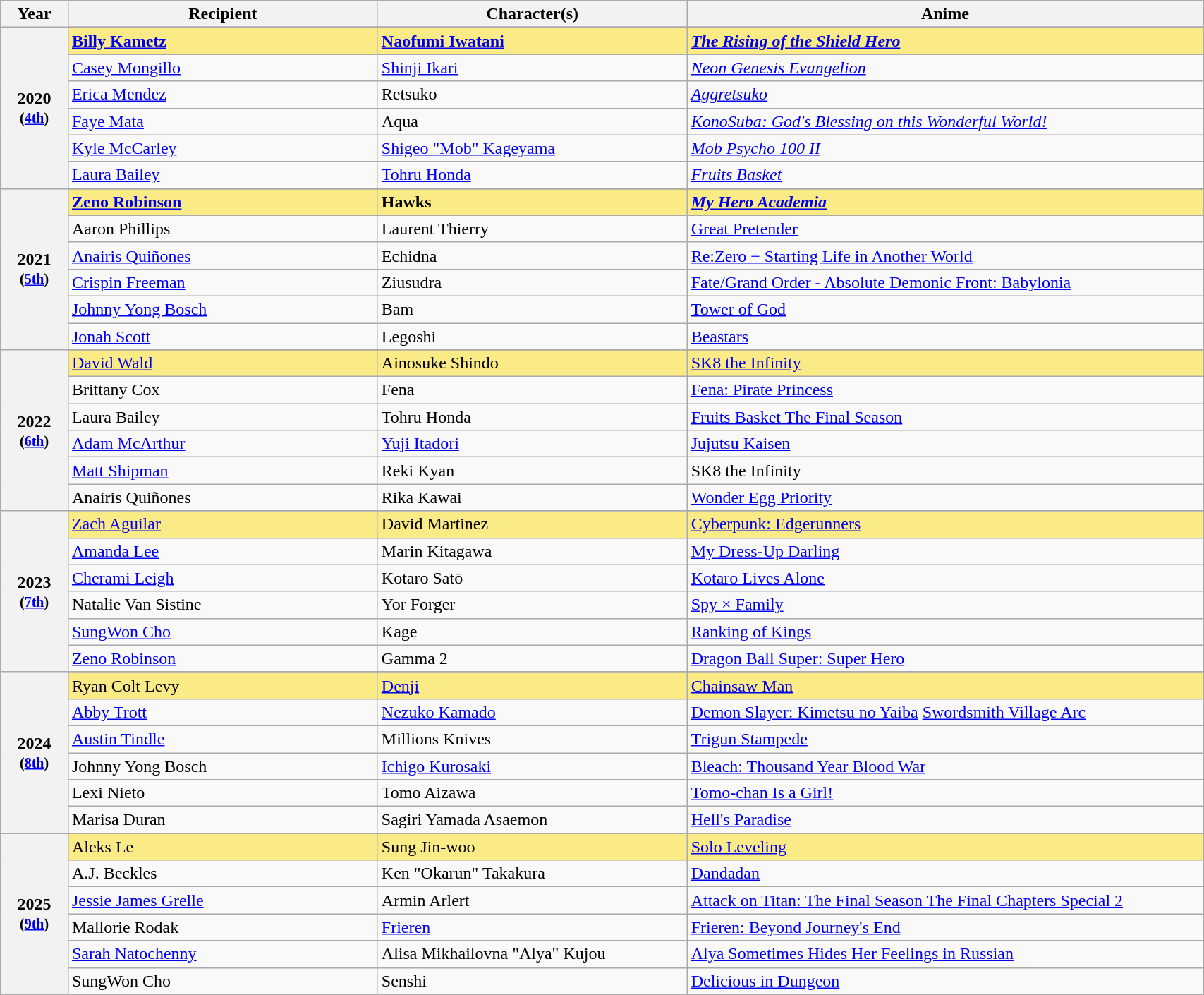<table class="wikitable" style="width:90%;">
<tr>
<th style="width:3%;">Year</th>
<th style="width:15%;">Recipient</th>
<th style="width:15%;">Character(s)</th>
<th style="width:25%;">Anime</th>
</tr>
<tr>
<th rowspan="7" style="text-align:center;">2020 <br><small>(<a href='#'>4th</a>)</small><br></th>
</tr>
<tr style="background:#FAEB86;">
<td><strong><a href='#'>Billy Kametz</a></strong></td>
<td><strong><a href='#'>Naofumi Iwatani</a></strong></td>
<td><strong><em><a href='#'>The Rising of the Shield Hero</a></em></strong></td>
</tr>
<tr>
<td><a href='#'>Casey Mongillo</a></td>
<td><a href='#'>Shinji Ikari</a></td>
<td><em><a href='#'>Neon Genesis Evangelion</a></em></td>
</tr>
<tr>
<td><a href='#'>Erica Mendez</a></td>
<td>Retsuko</td>
<td><em><a href='#'>Aggretsuko</a></em> </td>
</tr>
<tr>
<td><a href='#'>Faye Mata</a></td>
<td>Aqua</td>
<td><em><a href='#'>KonoSuba: God's Blessing on this Wonderful World!</a></em></td>
</tr>
<tr>
<td><a href='#'>Kyle McCarley</a></td>
<td><a href='#'>Shigeo "Mob" Kageyama</a></td>
<td><em><a href='#'>Mob Psycho 100 II</a></em> </td>
</tr>
<tr>
<td><a href='#'>Laura Bailey</a></td>
<td><a href='#'>Tohru Honda</a></td>
<td><em><a href='#'>Fruits Basket</a></em></td>
</tr>
<tr>
<th rowspan="7" style="text-align:center;">2021 <br><small>(<a href='#'>5th</a>)</small><br></th>
</tr>
<tr style="background:#FAEB86;">
<td><strong><a href='#'>Zeno Robinson</a></strong></td>
<td><strong>Hawks</strong></td>
<td><strong><em><a href='#'>My Hero Academia</a><em> <strong></td>
</tr>
<tr>
<td>Aaron Phillips</td>
<td>Laurent Thierry</td>
<td></em><a href='#'>Great Pretender</a><em></td>
</tr>
<tr>
<td><a href='#'>Anairis Quiñones</a></td>
<td>Echidna</td>
<td></em><a href='#'>Re:Zero − Starting Life in Another World</a><em> </td>
</tr>
<tr>
<td><a href='#'>Crispin Freeman</a></td>
<td>Ziusudra</td>
<td></em><a href='#'>Fate/Grand Order - Absolute Demonic Front: Babylonia</a><em></td>
</tr>
<tr>
<td><a href='#'>Johnny Yong Bosch</a></td>
<td>Bam</td>
<td></em><a href='#'>Tower of God</a><em></td>
</tr>
<tr>
<td><a href='#'>Jonah Scott</a></td>
<td>Legoshi</td>
<td></em><a href='#'>Beastars</a><em></td>
</tr>
<tr>
<th rowspan="7" style="text-align:center;">2022 <br><small>(<a href='#'>6th</a>)</small><br></th>
</tr>
<tr style="background:#FAEB86;">
<td></strong><a href='#'>David Wald</a><strong></td>
<td></strong>Ainosuke Shindo<strong></td>
<td></em></strong><a href='#'>SK8 the Infinity</a><strong><em></td>
</tr>
<tr>
<td>Brittany Cox</td>
<td>Fena</td>
<td></em><a href='#'>Fena: Pirate Princess</a><em></td>
</tr>
<tr>
<td>Laura Bailey</td>
<td>Tohru Honda</td>
<td></em><a href='#'>Fruits Basket The Final Season</a><em></td>
</tr>
<tr>
<td><a href='#'>Adam McArthur</a></td>
<td><a href='#'>Yuji Itadori</a></td>
<td></em><a href='#'>Jujutsu Kaisen</a><em></td>
</tr>
<tr>
<td><a href='#'>Matt Shipman</a></td>
<td>Reki Kyan</td>
<td></em>SK8 the Infinity<em></td>
</tr>
<tr>
<td>Anairis Quiñones</td>
<td>Rika Kawai</td>
<td></em><a href='#'>Wonder Egg Priority</a><em></td>
</tr>
<tr>
<th rowspan="7" style="text-align:center;">2023 <br><small>(<a href='#'>7th</a>)</small><br></th>
</tr>
<tr style="background:#FAEB86;">
<td></strong><a href='#'>Zach Aguilar</a><strong></td>
<td></strong>David Martinez<strong></td>
<td></em></strong><a href='#'>Cyberpunk: Edgerunners</a><strong><em></td>
</tr>
<tr>
<td><a href='#'>Amanda Lee</a></td>
<td>Marin Kitagawa</td>
<td></em><a href='#'>My Dress-Up Darling</a><em></td>
</tr>
<tr>
<td><a href='#'>Cherami Leigh</a></td>
<td>Kotaro Satō</td>
<td></em><a href='#'>Kotaro Lives Alone</a><em></td>
</tr>
<tr>
<td>Natalie Van Sistine</td>
<td>Yor Forger</td>
<td></em><a href='#'>Spy × Family</a><em></td>
</tr>
<tr>
<td><a href='#'>SungWon Cho</a></td>
<td>Kage</td>
<td></em><a href='#'>Ranking of Kings</a><em></td>
</tr>
<tr>
<td><a href='#'>Zeno Robinson</a></td>
<td>Gamma 2</td>
<td></em><a href='#'>Dragon Ball Super: Super Hero</a><em></td>
</tr>
<tr>
<th rowspan="7" style="text-align:center;">2024 <br><small>(<a href='#'>8th</a>)</small><br></th>
</tr>
<tr style="background:#FAEB86;">
<td></strong>Ryan Colt Levy<strong></td>
<td></strong><a href='#'>Denji</a><strong></td>
<td></em></strong><a href='#'>Chainsaw Man</a><strong><em></td>
</tr>
<tr>
<td><a href='#'>Abby Trott</a></td>
<td><a href='#'>Nezuko Kamado</a></td>
<td></em><a href='#'>Demon Slayer: Kimetsu no Yaiba</a> <a href='#'>Swordsmith Village Arc</a><em></td>
</tr>
<tr>
<td><a href='#'>Austin Tindle</a></td>
<td>Millions Knives</td>
<td></em><a href='#'>Trigun Stampede</a><em></td>
</tr>
<tr>
<td>Johnny Yong Bosch</td>
<td><a href='#'>Ichigo Kurosaki</a></td>
<td></em><a href='#'>Bleach: Thousand Year Blood War</a><em></td>
</tr>
<tr>
<td>Lexi Nieto</td>
<td>Tomo Aizawa</td>
<td></em><a href='#'>Tomo-chan Is a Girl!</a><em></td>
</tr>
<tr>
<td>Marisa Duran</td>
<td>Sagiri Yamada Asaemon</td>
<td></em><a href='#'>Hell's Paradise</a><em></td>
</tr>
<tr>
<th rowspan="7" style="text-align:center;">2025<br><small>(<a href='#'>9th</a>)</small><br></th>
</tr>
<tr style="background:#FAEB86;">
<td></strong>Aleks Le<strong></td>
<td></strong>Sung Jin-woo<strong></td>
<td></em></strong><a href='#'>Solo Leveling</a><strong><em></td>
</tr>
<tr>
<td>A.J. Beckles</td>
<td>Ken "Okarun" Takakura</td>
<td></em><a href='#'>Dandadan</a><em></td>
</tr>
<tr>
<td><a href='#'>Jessie James Grelle</a></td>
<td>Armin Arlert</td>
<td></em><a href='#'>Attack on Titan: The Final Season The Final Chapters Special 2</a><em></td>
</tr>
<tr>
<td>Mallorie Rodak</td>
<td><a href='#'>Frieren</a></td>
<td></em><a href='#'>Frieren: Beyond Journey's End</a><em></td>
</tr>
<tr>
<td><a href='#'>Sarah Natochenny</a></td>
<td>Alisa Mikhailovna "Alya" Kujou</td>
<td></em><a href='#'>Alya Sometimes Hides Her Feelings in Russian</a><em></td>
</tr>
<tr>
<td>SungWon Cho</td>
<td>Senshi</td>
<td></em><a href='#'>Delicious in Dungeon</a><em></td>
</tr>
</table>
